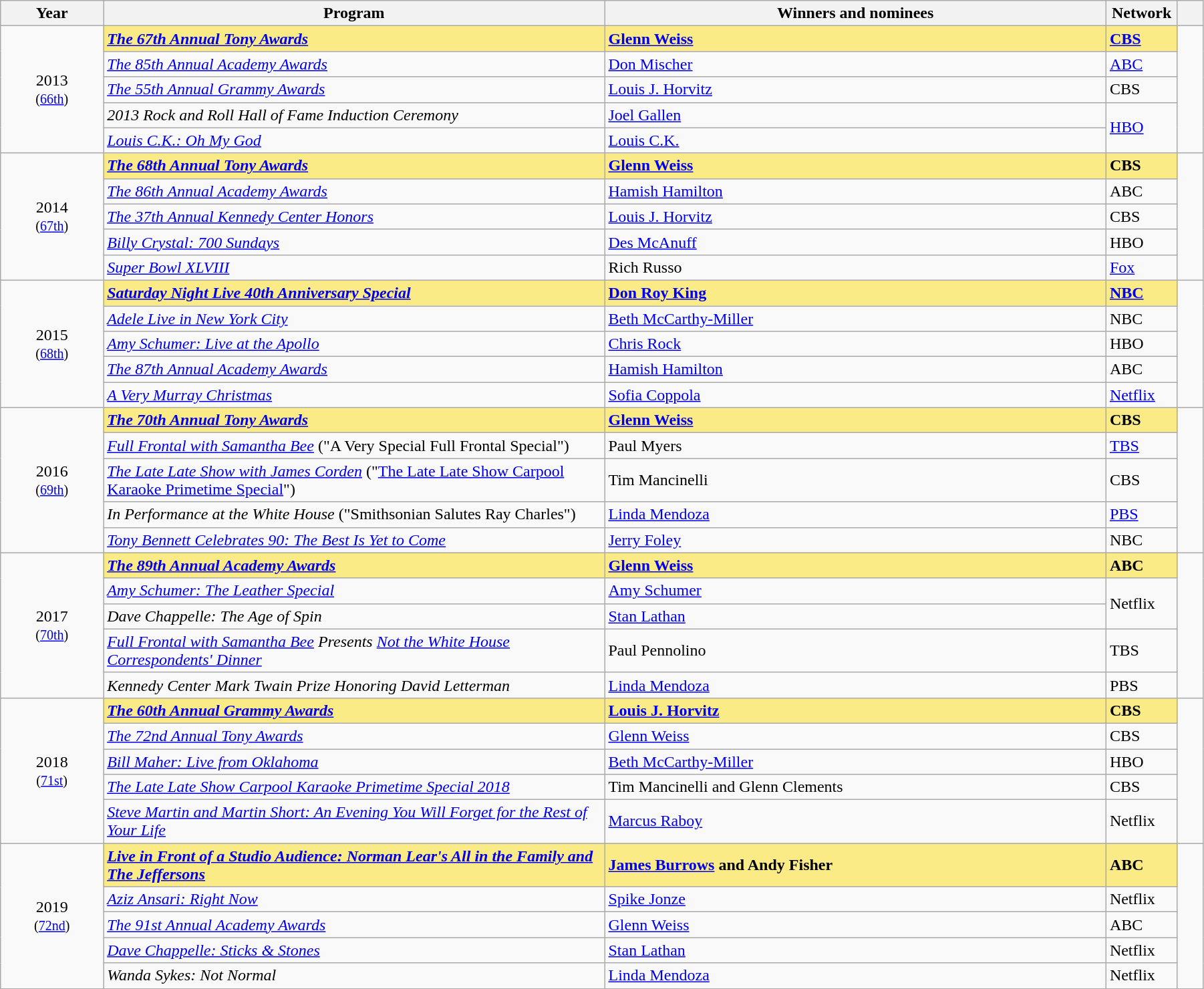<table class="wikitable" width="95%" cellpadding="5">
<tr>
<th width="8%">Year</th>
<th width="39%">Program</th>
<th width="39%">Winners and nominees</th>
<th width="5%">Network</th>
<th width="2%"></th>
</tr>
<tr>
<td rowspan="5" style="text-align:center;">2013<br><small>(<a href='#'>66th</a>)</small></td>
<td style="background:#FAEB86;"><strong><em><a href='#'>The 67th Annual Tony Awards</a></em></strong></td>
<td style="background:#FAEB86;"><strong><a href='#'>Glenn Weiss</a></strong></td>
<td style="background:#FAEB86;"><strong><a href='#'>CBS</a></strong></td>
<td rowspan="5" style="text-align:center;"></td>
</tr>
<tr>
<td><em><a href='#'>The 85th Annual Academy Awards</a></em></td>
<td><a href='#'>Don Mischer</a></td>
<td><a href='#'>ABC</a></td>
</tr>
<tr>
<td><em><a href='#'>The 55th Annual Grammy Awards</a></em></td>
<td><a href='#'>Louis J. Horvitz</a></td>
<td>CBS</td>
</tr>
<tr>
<td><em>2013 Rock and Roll Hall of Fame Induction Ceremony</em></td>
<td><a href='#'>Joel Gallen</a></td>
<td rowspan=2><a href='#'>HBO</a></td>
</tr>
<tr>
<td><em><a href='#'>Louis C.K.: Oh My God</a></em></td>
<td><a href='#'>Louis C.K.</a></td>
</tr>
<tr>
<td rowspan="5" style="text-align:center;">2014<br><small>(<a href='#'>67th</a>)</small></td>
<td style="background:#FAEB86;"><strong><em><a href='#'>The 68th Annual Tony Awards</a></em></strong></td>
<td style="background:#FAEB86;"><strong><a href='#'>Glenn Weiss</a></strong></td>
<td style="background:#FAEB86;"><strong>CBS</strong></td>
<td rowspan="5" style="text-align:center;"></td>
</tr>
<tr>
<td><em><a href='#'>The 86th Annual Academy Awards</a></em></td>
<td><a href='#'>Hamish Hamilton</a></td>
<td>ABC</td>
</tr>
<tr>
<td><em><a href='#'>The 37th Annual Kennedy Center Honors</a></em></td>
<td><a href='#'>Louis J. Horvitz</a></td>
<td>CBS</td>
</tr>
<tr>
<td><em><a href='#'>Billy Crystal: 700 Sundays</a></em></td>
<td><a href='#'>Des McAnuff</a></td>
<td>HBO</td>
</tr>
<tr>
<td><em><a href='#'>Super Bowl XLVIII</a></em></td>
<td>Rich Russo</td>
<td><a href='#'>Fox</a></td>
</tr>
<tr>
<td rowspan="5" style="text-align:center;">2015<br><small>(<a href='#'>68th</a>)</small></td>
<td style="background:#FAEB86;"><strong><em><a href='#'>Saturday Night Live 40th Anniversary Special</a></em></strong></td>
<td style="background:#FAEB86;"><strong><a href='#'>Don Roy King</a></strong></td>
<td style="background:#FAEB86;"><strong><a href='#'>NBC</a></strong></td>
<td rowspan="5" style="text-align:center;"></td>
</tr>
<tr>
<td><em><a href='#'>Adele Live in New York City</a></em></td>
<td><a href='#'>Beth McCarthy-Miller</a></td>
<td>NBC</td>
</tr>
<tr>
<td><em><a href='#'>Amy Schumer: Live at the Apollo</a></em></td>
<td><a href='#'>Chris Rock</a></td>
<td>HBO</td>
</tr>
<tr>
<td><em><a href='#'>The 87th Annual Academy Awards</a></em></td>
<td><a href='#'>Hamish Hamilton</a></td>
<td>ABC</td>
</tr>
<tr>
<td><em><a href='#'>A Very Murray Christmas</a></em></td>
<td><a href='#'>Sofia Coppola</a></td>
<td><a href='#'>Netflix</a></td>
</tr>
<tr>
<td rowspan="5" style="text-align:center;">2016<br><small>(<a href='#'>69th</a>)</small></td>
<td style="background:#FAEB86;"><strong><em><a href='#'>The 70th Annual Tony Awards</a></em></strong></td>
<td style="background:#FAEB86;"><strong><a href='#'>Glenn Weiss</a></strong></td>
<td style="background:#FAEB86;"><strong>CBS</strong></td>
<td rowspan="5" style="text-align:center;"></td>
</tr>
<tr>
<td><em><a href='#'>Full Frontal with Samantha Bee</a></em> ("A Very Special Full Frontal Special")</td>
<td>Paul Myers</td>
<td><a href='#'>TBS</a></td>
</tr>
<tr>
<td><em><a href='#'>The Late Late Show with James Corden</a></em> ("<a href='#'>The Late Late Show Carpool Karaoke Primetime Special</a>")</td>
<td>Tim Mancinelli</td>
<td>CBS</td>
</tr>
<tr>
<td><em>In Performance at the White House</em> ("Smithsonian Salutes Ray Charles")</td>
<td><a href='#'>Linda Mendoza</a></td>
<td><a href='#'>PBS</a></td>
</tr>
<tr>
<td><em><a href='#'>Tony Bennett Celebrates 90: The Best Is Yet to Come</a></em></td>
<td><a href='#'>Jerry Foley</a></td>
<td>NBC</td>
</tr>
<tr>
<td rowspan="5" style="text-align:center;">2017<br><small>(<a href='#'>70th</a>)</small></td>
<td style="background:#FAEB86;"><strong><em><a href='#'>The 89th Annual Academy Awards</a></em></strong></td>
<td style="background:#FAEB86;"><strong><a href='#'>Glenn Weiss</a></strong></td>
<td style="background:#FAEB86;"><strong>ABC</strong></td>
<td rowspan="5" style="text-align:center;"></td>
</tr>
<tr>
<td><em><a href='#'>Amy Schumer: The Leather Special</a></em></td>
<td><a href='#'>Amy Schumer</a></td>
<td rowspan=2>Netflix</td>
</tr>
<tr>
<td><em>Dave Chappelle: The Age of Spin</em></td>
<td><a href='#'>Stan Lathan</a></td>
</tr>
<tr>
<td><em><a href='#'>Full Frontal with Samantha Bee</a> Presents <a href='#'>Not the White House Correspondents' Dinner</a></em></td>
<td>Paul Pennolino</td>
<td>TBS</td>
</tr>
<tr>
<td><em>Kennedy Center Mark Twain Prize Honoring David Letterman</em></td>
<td><a href='#'>Linda Mendoza</a></td>
<td>PBS</td>
</tr>
<tr>
<td rowspan="5" style="text-align:center;">2018<br><small>(<a href='#'>71st</a>)</small></td>
<td style="background:#FAEB86;"><strong><em><a href='#'>The 60th Annual Grammy Awards</a></em></strong></td>
<td style="background:#FAEB86;"><strong><a href='#'>Louis J. Horvitz</a></strong></td>
<td style="background:#FAEB86;"><strong>CBS</strong></td>
<td rowspan="5" style="text-align:center;"></td>
</tr>
<tr>
<td><em><a href='#'>The 72nd Annual Tony Awards</a></em></td>
<td><a href='#'>Glenn Weiss</a></td>
<td>CBS</td>
</tr>
<tr>
<td><em><a href='#'>Bill Maher: Live from Oklahoma</a></em></td>
<td><a href='#'>Beth McCarthy-Miller</a></td>
<td>HBO</td>
</tr>
<tr>
<td><em><a href='#'>The Late Late Show Carpool Karaoke Primetime Special 2018</a></em></td>
<td>Tim Mancinelli and Glenn Clements</td>
<td>CBS</td>
</tr>
<tr>
<td><em><a href='#'>Steve Martin and Martin Short: An Evening You Will Forget for the Rest of Your Life</a></em></td>
<td><a href='#'>Marcus Raboy</a></td>
<td>Netflix</td>
</tr>
<tr>
<td rowspan="5" style="text-align:center;">2019<br><small>(<a href='#'>72nd</a>)</small></td>
<td style="background:#FAEB86;"><strong><em><a href='#'>Live in Front of a Studio Audience: Norman Lear's All in the Family and The Jeffersons</a></em></strong></td>
<td style="background:#FAEB86;"><strong><a href='#'>James Burrows</a> and Andy Fisher</strong></td>
<td style="background:#FAEB86;"><strong>ABC</strong></td>
<td rowspan="5" style="text-align:center;"></td>
</tr>
<tr>
<td><em><a href='#'>Aziz Ansari: Right Now</a></em></td>
<td><a href='#'>Spike Jonze</a></td>
<td>Netflix</td>
</tr>
<tr>
<td><em><a href='#'>The 91st Annual Academy Awards</a></em></td>
<td><a href='#'>Glenn Weiss</a></td>
<td>ABC</td>
</tr>
<tr>
<td><em><a href='#'>Dave Chappelle: Sticks & Stones</a></em></td>
<td><a href='#'>Stan Lathan</a></td>
<td>Netflix</td>
</tr>
<tr>
<td><em>Wanda Sykes: Not Normal</em></td>
<td><a href='#'>Linda Mendoza</a></td>
<td>Netflix</td>
</tr>
</table>
